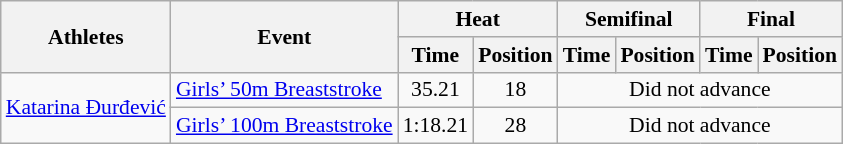<table class="wikitable" border="1" style="font-size:90%">
<tr>
<th rowspan=2>Athletes</th>
<th rowspan=2>Event</th>
<th colspan=2>Heat</th>
<th colspan=2>Semifinal</th>
<th colspan=2>Final</th>
</tr>
<tr>
<th>Time</th>
<th>Position</th>
<th>Time</th>
<th>Position</th>
<th>Time</th>
<th>Position</th>
</tr>
<tr>
<td rowspan=2><a href='#'>Katarina Đurđević</a></td>
<td><a href='#'>Girls’ 50m Breaststroke</a></td>
<td align=center>35.21</td>
<td align=center>18</td>
<td colspan="4" align=center>Did not advance</td>
</tr>
<tr>
<td><a href='#'>Girls’ 100m Breaststroke</a></td>
<td align=center>1:18.21</td>
<td align=center>28</td>
<td colspan="4" align=center>Did not advance</td>
</tr>
</table>
